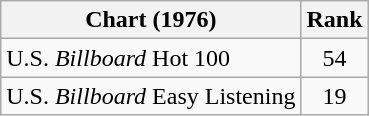<table class="wikitable">
<tr>
<th align="left">Chart (1976)</th>
<th style="text-align:center;">Rank</th>
</tr>
<tr>
<td>U.S. <em>Billboard</em> Hot 100 </td>
<td style="text-align:center;">54</td>
</tr>
<tr>
<td>U.S. <em>Billboard</em> Easy Listening </td>
<td style="text-align:center;">19</td>
</tr>
</table>
